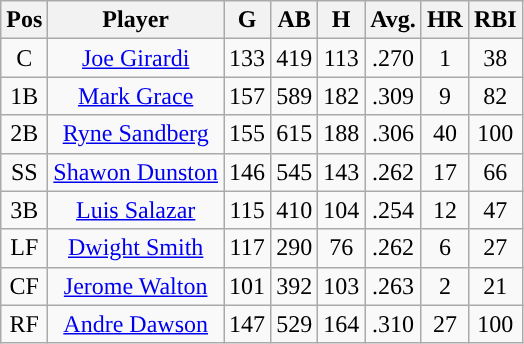<table class="wikitable sortable" style="text-align:center">
<tr>
<th>Pos</th>
<th>Player</th>
<th>G</th>
<th>AB</th>
<th>H</th>
<th>Avg.</th>
<th>HR</th>
<th>RBI</th>
</tr>
<tr>
<td>C</td>
<td><a href='#'>Joe Girardi</a></td>
<td>133</td>
<td>419</td>
<td>113</td>
<td>.270</td>
<td>1</td>
<td>38</td>
</tr>
<tr>
<td>1B</td>
<td><a href='#'>Mark Grace</a></td>
<td>157</td>
<td>589</td>
<td>182</td>
<td>.309</td>
<td>9</td>
<td>82</td>
</tr>
<tr>
<td>2B</td>
<td><a href='#'>Ryne Sandberg</a></td>
<td>155</td>
<td>615</td>
<td>188</td>
<td>.306</td>
<td>40</td>
<td>100</td>
</tr>
<tr>
<td>SS</td>
<td><a href='#'>Shawon Dunston</a></td>
<td>146</td>
<td>545</td>
<td>143</td>
<td>.262</td>
<td>17</td>
<td>66</td>
</tr>
<tr>
<td>3B</td>
<td><a href='#'>Luis Salazar</a></td>
<td>115</td>
<td>410</td>
<td>104</td>
<td>.254</td>
<td>12</td>
<td>47</td>
</tr>
<tr>
<td>LF</td>
<td><a href='#'>Dwight Smith</a></td>
<td>117</td>
<td>290</td>
<td>76</td>
<td>.262</td>
<td>6</td>
<td>27</td>
</tr>
<tr>
<td>CF</td>
<td><a href='#'>Jerome Walton</a></td>
<td>101</td>
<td>392</td>
<td>103</td>
<td>.263</td>
<td>2</td>
<td>21</td>
</tr>
<tr>
<td>RF</td>
<td><a href='#'>Andre Dawson</a></td>
<td>147</td>
<td>529</td>
<td>164</td>
<td>.310</td>
<td>27</td>
<td>100</td>
</tr>
</table>
